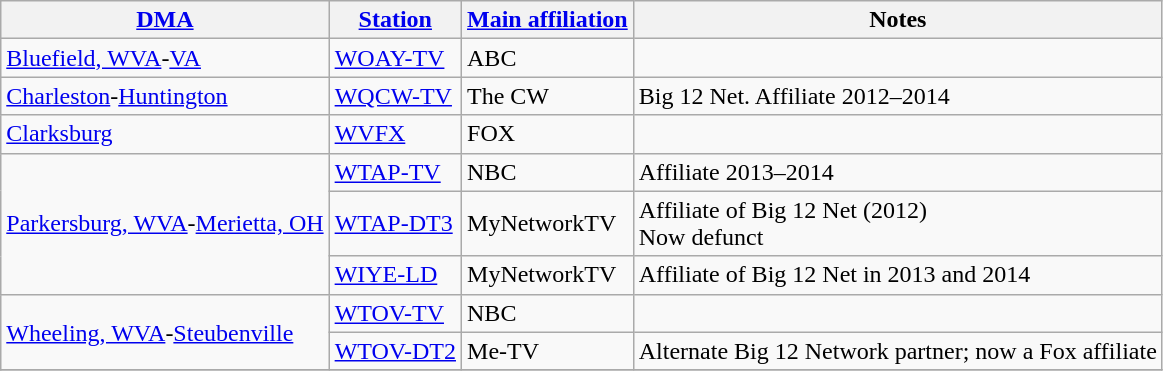<table class="wikitable">
<tr>
<th><a href='#'>DMA</a></th>
<th><a href='#'>Station</a></th>
<th><a href='#'>Main affiliation</a> <br>  </th>
<th>Notes</th>
</tr>
<tr>
<td><a href='#'>Bluefield, WVA</a>-<a href='#'>VA</a></td>
<td><a href='#'>WOAY-TV</a></td>
<td>ABC</td>
<td></td>
</tr>
<tr>
<td><a href='#'>Charleston</a>-<a href='#'>Huntington</a></td>
<td><a href='#'>WQCW-TV</a></td>
<td>The CW</td>
<td>Big 12 Net. Affiliate 2012–2014</td>
</tr>
<tr>
<td><a href='#'>Clarksburg</a></td>
<td><a href='#'>WVFX</a></td>
<td>FOX</td>
<td></td>
</tr>
<tr>
<td rowspan=3><a href='#'>Parkersburg, WVA</a>-<a href='#'>Merietta, OH</a></td>
<td><a href='#'>WTAP-TV</a></td>
<td>NBC</td>
<td>Affiliate 2013–2014</td>
</tr>
<tr>
<td><a href='#'>WTAP-DT3</a></td>
<td>MyNetworkTV</td>
<td>Affiliate of Big 12 Net (2012) <br> Now defunct</td>
</tr>
<tr>
<td><a href='#'>WIYE-LD</a></td>
<td>MyNetworkTV</td>
<td>Affiliate of Big 12 Net in 2013 and 2014</td>
</tr>
<tr>
<td rowspan=2><a href='#'>Wheeling, WVA</a>-<a href='#'>Steubenville</a></td>
<td><a href='#'>WTOV-TV</a></td>
<td>NBC</td>
<td></td>
</tr>
<tr>
<td><a href='#'>WTOV-DT2</a></td>
<td>Me-TV</td>
<td>Alternate Big 12 Network partner; now a Fox affiliate</td>
</tr>
<tr>
</tr>
</table>
